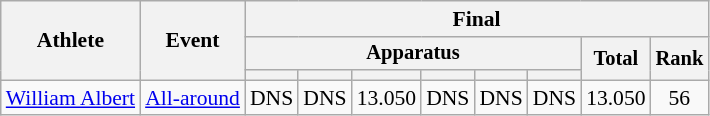<table class="wikitable" style="font-size:90%">
<tr>
<th rowspan=3>Athlete</th>
<th rowspan=3>Event</th>
<th colspan =8>Final</th>
</tr>
<tr style="font-size:95%">
<th colspan=6>Apparatus</th>
<th rowspan=2>Total</th>
<th rowspan=2>Rank</th>
</tr>
<tr style="font-size:95%">
<th></th>
<th></th>
<th></th>
<th></th>
<th></th>
<th></th>
</tr>
<tr align=center>
<td align=left><a href='#'>William Albert</a></td>
<td style="text-align:left;"><a href='#'>All-around</a></td>
<td>DNS</td>
<td>DNS</td>
<td>13.050</td>
<td>DNS</td>
<td>DNS</td>
<td>DNS</td>
<td>13.050</td>
<td>56</td>
</tr>
</table>
